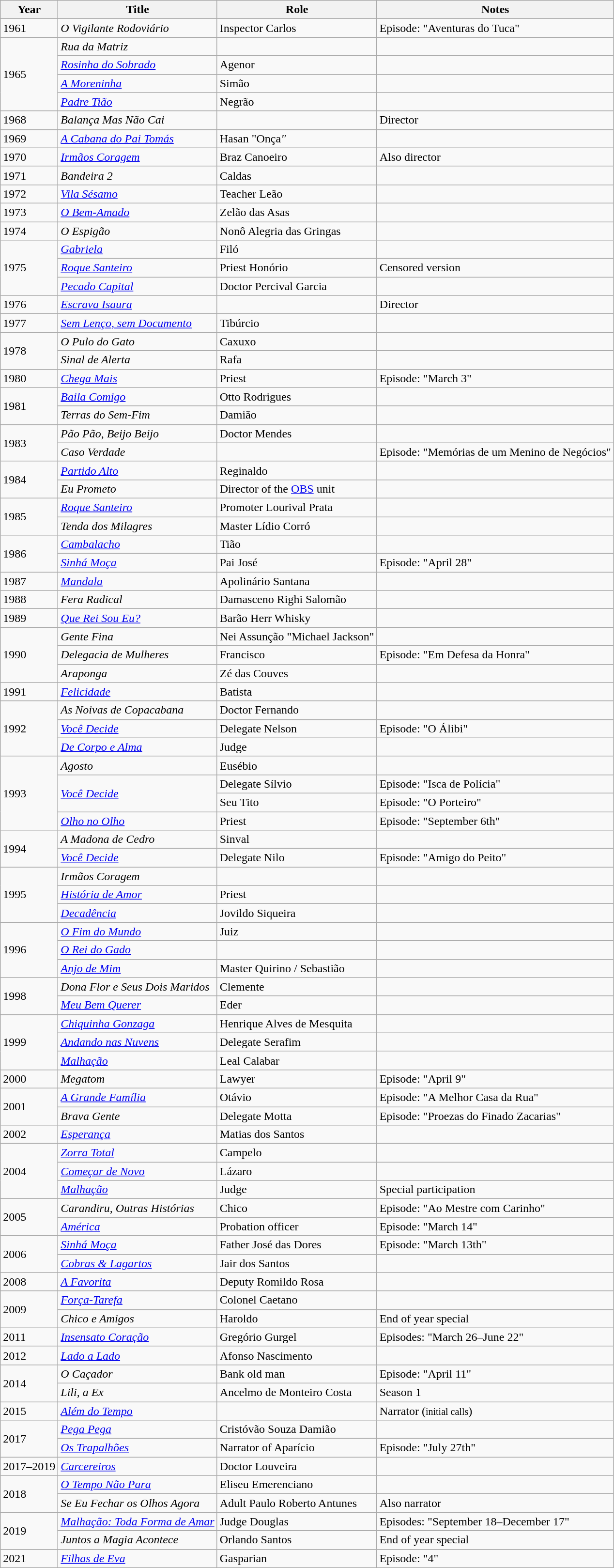<table class="wikitable">
<tr>
<th>Year</th>
<th>Title</th>
<th>Role</th>
<th>Notes</th>
</tr>
<tr>
<td>1961</td>
<td><em>O Vigilante Rodoviário</em></td>
<td>Inspector Carlos</td>
<td>Episode: "Aventuras do Tuca"</td>
</tr>
<tr>
<td rowspan="4">1965</td>
<td><em>Rua da Matriz</em></td>
<td></td>
<td></td>
</tr>
<tr>
<td><em><a href='#'>Rosinha do Sobrado</a></em></td>
<td>Agenor</td>
<td></td>
</tr>
<tr>
<td><em><a href='#'>A Moreninha</a></em></td>
<td>Simão</td>
<td></td>
</tr>
<tr>
<td><em><a href='#'>Padre Tião</a></em></td>
<td>Negrão</td>
<td></td>
</tr>
<tr>
<td>1968</td>
<td><em>Balança Mas Não Cai</em></td>
<td></td>
<td>Director</td>
</tr>
<tr>
<td>1969</td>
<td><em><a href='#'>A Cabana do Pai Tomás</a></em></td>
<td>Hasan "Onça<em>"</em></td>
<td></td>
</tr>
<tr>
<td>1970</td>
<td><em><a href='#'>Irmãos Coragem</a></em></td>
<td>Braz Canoeiro</td>
<td>Also director</td>
</tr>
<tr>
<td>1971</td>
<td><em>Bandeira 2</em></td>
<td>Caldas</td>
<td></td>
</tr>
<tr>
<td>1972</td>
<td><em><a href='#'>Vila Sésamo</a></em></td>
<td>Teacher Leão</td>
<td></td>
</tr>
<tr>
<td>1973</td>
<td><em><a href='#'>O Bem-Amado</a></em></td>
<td>Zelão das Asas</td>
<td></td>
</tr>
<tr>
<td>1974</td>
<td><em>O Espigão</em></td>
<td>Nonô Alegria das Gringas</td>
<td></td>
</tr>
<tr>
<td rowspan="3">1975</td>
<td><em><a href='#'>Gabriela</a></em></td>
<td>Filó</td>
<td></td>
</tr>
<tr>
<td><em><a href='#'>Roque Santeiro</a></em></td>
<td>Priest Honório</td>
<td>Censored version</td>
</tr>
<tr>
<td><em><a href='#'>Pecado Capital</a></em></td>
<td>Doctor Percival Garcia</td>
<td></td>
</tr>
<tr>
<td>1976</td>
<td><em><a href='#'>Escrava Isaura</a></em></td>
<td></td>
<td>Director</td>
</tr>
<tr>
<td>1977</td>
<td><em><a href='#'>Sem Lenço, sem Documento</a></em></td>
<td>Tibúrcio</td>
<td></td>
</tr>
<tr>
<td rowspan="2">1978</td>
<td><em>O Pulo do Gato</em></td>
<td>Caxuxo</td>
<td></td>
</tr>
<tr>
<td><em>Sinal de Alerta</em></td>
<td>Rafa</td>
<td></td>
</tr>
<tr>
<td>1980</td>
<td><em><a href='#'>Chega Mais</a></em></td>
<td>Priest</td>
<td>Episode: "March 3" </td>
</tr>
<tr>
<td rowspan="2">1981</td>
<td><em><a href='#'>Baila Comigo</a></em></td>
<td>Otto Rodrigues</td>
<td></td>
</tr>
<tr>
<td><em>Terras do Sem-Fim</em></td>
<td>Damião</td>
<td></td>
</tr>
<tr>
<td rowspan="2">1983</td>
<td><em>Pão Pão, Beijo Beijo</em></td>
<td>Doctor Mendes</td>
<td></td>
</tr>
<tr>
<td><em>Caso Verdade</em></td>
<td></td>
<td>Episode: "Memórias de um Menino de Negócios"</td>
</tr>
<tr>
<td rowspan="2">1984</td>
<td><em><a href='#'>Partido Alto</a></em></td>
<td>Reginaldo</td>
<td></td>
</tr>
<tr>
<td><em>Eu Prometo</em></td>
<td>Director of the <a href='#'>OBS</a> unit</td>
<td></td>
</tr>
<tr>
<td rowspan="2">1985</td>
<td><em><a href='#'>Roque Santeiro</a></em></td>
<td>Promoter Lourival Prata</td>
<td></td>
</tr>
<tr>
<td><em>Tenda dos Milagres</em></td>
<td>Master Lídio Corró</td>
<td></td>
</tr>
<tr>
<td rowspan="2">1986</td>
<td><em><a href='#'>Cambalacho</a></em></td>
<td>Tião</td>
<td></td>
</tr>
<tr>
<td><em><a href='#'>Sinhá Moça</a></em></td>
<td>Pai José</td>
<td>Episode: "April 28"</td>
</tr>
<tr>
<td>1987</td>
<td><em><a href='#'>Mandala</a></em></td>
<td>Apolinário Santana</td>
<td></td>
</tr>
<tr>
<td>1988</td>
<td><em>Fera Radical</em></td>
<td>Damasceno Righi Salomão</td>
<td></td>
</tr>
<tr>
<td>1989</td>
<td><em><a href='#'>Que Rei Sou Eu?</a></em></td>
<td>Barão Herr Whisky</td>
<td></td>
</tr>
<tr>
<td rowspan="3">1990</td>
<td><em>Gente Fina</em></td>
<td>Nei Assunção "Michael Jackson"</td>
<td></td>
</tr>
<tr>
<td><em>Delegacia de Mulheres</em></td>
<td>Francisco</td>
<td>Episode: "Em Defesa da Honra"</td>
</tr>
<tr>
<td><em>Araponga</em></td>
<td>Zé das Couves</td>
<td></td>
</tr>
<tr>
<td>1991</td>
<td><em><a href='#'>Felicidade</a></em></td>
<td>Batista</td>
<td></td>
</tr>
<tr>
<td rowspan="3">1992</td>
<td><em>As Noivas de Copacabana</em></td>
<td>Doctor Fernando</td>
<td></td>
</tr>
<tr>
<td><em><a href='#'>Você Decide</a></em></td>
<td>Delegate Nelson</td>
<td>Episode: "O Álibi"</td>
</tr>
<tr>
<td><em><a href='#'>De Corpo e Alma</a></em></td>
<td>Judge</td>
<td></td>
</tr>
<tr>
<td rowspan="4">1993</td>
<td><em>Agosto</em></td>
<td>Eusébio</td>
<td></td>
</tr>
<tr>
<td rowspan="2"><em><a href='#'>Você Decide</a></em></td>
<td>Delegate Sílvio</td>
<td>Episode: "Isca de Polícia"</td>
</tr>
<tr>
<td>Seu Tito</td>
<td>Episode: "O Porteiro"</td>
</tr>
<tr>
<td><em><a href='#'>Olho no Olho</a></em></td>
<td>Priest</td>
<td>Episode: "September 6th"</td>
</tr>
<tr>
<td rowspan="2">1994</td>
<td><em>A Madona de Cedro</em></td>
<td>Sinval</td>
<td></td>
</tr>
<tr>
<td><em><a href='#'>Você Decide</a></em></td>
<td>Delegate Nilo</td>
<td>Episode: "Amigo do Peito"</td>
</tr>
<tr>
<td rowspan="3">1995</td>
<td><em>Irmãos Coragem</em></td>
<td></td>
<td></td>
</tr>
<tr>
<td><em><a href='#'>História de Amor</a></em></td>
<td>Priest</td>
<td></td>
</tr>
<tr>
<td><em><a href='#'>Decadência</a></em></td>
<td>Jovildo Siqueira</td>
<td></td>
</tr>
<tr>
<td rowspan="3">1996</td>
<td><em><a href='#'>O Fim do Mundo</a></em></td>
<td>Juiz</td>
<td></td>
</tr>
<tr>
<td><em><a href='#'>O Rei do Gado</a></em></td>
<td></td>
<td></td>
</tr>
<tr>
<td><em><a href='#'>Anjo de Mim</a></em></td>
<td>Master Quirino / Sebastião</td>
<td></td>
</tr>
<tr>
<td rowspan="2">1998</td>
<td><em>Dona Flor e Seus Dois Maridos</em></td>
<td>Clemente</td>
<td></td>
</tr>
<tr>
<td><em><a href='#'>Meu Bem Querer</a></em></td>
<td>Eder</td>
<td></td>
</tr>
<tr>
<td rowspan="3">1999</td>
<td><em><a href='#'>Chiquinha Gonzaga</a></em></td>
<td>Henrique Alves de Mesquita</td>
<td></td>
</tr>
<tr>
<td><em><a href='#'>Andando nas Nuvens</a></em></td>
<td>Delegate Serafim</td>
<td></td>
</tr>
<tr>
<td><em><a href='#'>Malhação</a></em></td>
<td>Leal Calabar</td>
<td></td>
</tr>
<tr>
<td>2000</td>
<td><em>Megatom</em></td>
<td>Lawyer</td>
<td>Episode: "April 9"</td>
</tr>
<tr>
<td rowspan="2">2001</td>
<td><em><a href='#'>A Grande Família</a></em></td>
<td>Otávio</td>
<td>Episode: "A Melhor Casa da Rua"</td>
</tr>
<tr>
<td><em>Brava Gente</em></td>
<td>Delegate Motta</td>
<td>Episode: "Proezas do Finado Zacarias"</td>
</tr>
<tr>
<td>2002</td>
<td><em><a href='#'>Esperança</a></em></td>
<td>Matias dos Santos</td>
<td></td>
</tr>
<tr>
<td rowspan="3">2004</td>
<td><em><a href='#'>Zorra Total</a></em></td>
<td>Campelo</td>
<td></td>
</tr>
<tr>
<td><em><a href='#'>Começar de Novo</a></em></td>
<td>Lázaro</td>
<td></td>
</tr>
<tr>
<td><em><a href='#'>Malhação</a></em></td>
<td>Judge</td>
<td>Special participation</td>
</tr>
<tr>
<td rowspan="2">2005</td>
<td><em>Carandiru, Outras Histórias</em></td>
<td>Chico</td>
<td>Episode: "Ao Mestre com Carinho"</td>
</tr>
<tr>
<td><em><a href='#'>América</a></em></td>
<td>Probation officer</td>
<td>Episode: "March 14"</td>
</tr>
<tr>
<td rowspan="2">2006</td>
<td><em><a href='#'>Sinhá Moça</a></em></td>
<td>Father José das Dores</td>
<td>Episode: "March 13th"</td>
</tr>
<tr>
<td><em><a href='#'>Cobras & Lagartos</a></em></td>
<td>Jair dos Santos</td>
<td></td>
</tr>
<tr>
<td>2008</td>
<td><em><a href='#'>A Favorita</a></em></td>
<td>Deputy Romildo Rosa</td>
<td></td>
</tr>
<tr>
<td rowspan="2">2009</td>
<td><em><a href='#'>Força-Tarefa</a></em></td>
<td>Colonel Caetano</td>
<td></td>
</tr>
<tr>
<td><em>Chico e Amigos</em></td>
<td>Haroldo</td>
<td>End of year special</td>
</tr>
<tr>
<td>2011</td>
<td><em><a href='#'>Insensato Coração</a></em></td>
<td>Gregório Gurgel</td>
<td>Episodes: "March 26–June 22"</td>
</tr>
<tr>
<td>2012</td>
<td><em><a href='#'>Lado a Lado</a></em></td>
<td>Afonso Nascimento</td>
<td></td>
</tr>
<tr>
<td rowspan="2">2014</td>
<td><em>O Caçador</em></td>
<td>Bank old man</td>
<td>Episode: "April 11"</td>
</tr>
<tr>
<td><em>Lili, a Ex</em></td>
<td>Ancelmo de Monteiro Costa</td>
<td>Season 1</td>
</tr>
<tr>
<td>2015</td>
<td><em><a href='#'>Além do Tempo</a></em></td>
<td></td>
<td>Narrator (<small>initial calls</small>)</td>
</tr>
<tr>
<td rowspan="2">2017</td>
<td><em><a href='#'>Pega Pega</a></em></td>
<td>Cristóvão Souza Damião</td>
<td></td>
</tr>
<tr>
<td><em><a href='#'>Os Trapalhões</a></em></td>
<td>Narrator of Aparício</td>
<td>Episode: "July 27th"</td>
</tr>
<tr>
<td>2017–2019</td>
<td><em><a href='#'>Carcereiros</a></em></td>
<td>Doctor Louveira</td>
<td></td>
</tr>
<tr>
<td rowspan="2">2018</td>
<td><em><a href='#'>O Tempo Não Para</a></em></td>
<td>Eliseu Emerenciano</td>
<td></td>
</tr>
<tr>
<td><em>Se Eu Fechar os Olhos Agora</em></td>
<td>Adult Paulo Roberto Antunes </td>
<td>Also narrator</td>
</tr>
<tr>
<td rowspan="2">2019</td>
<td><em><a href='#'>Malhação: Toda Forma de Amar</a></em></td>
<td>Judge Douglas</td>
<td>Episodes: "September 18–December 17" </td>
</tr>
<tr>
<td><em>Juntos a Magia Acontece</em></td>
<td>Orlando Santos</td>
<td>End of year special</td>
</tr>
<tr>
<td>2021</td>
<td><em><a href='#'>Filhas de Eva</a></em></td>
<td>Gasparian</td>
<td>Episode: "4"</td>
</tr>
</table>
